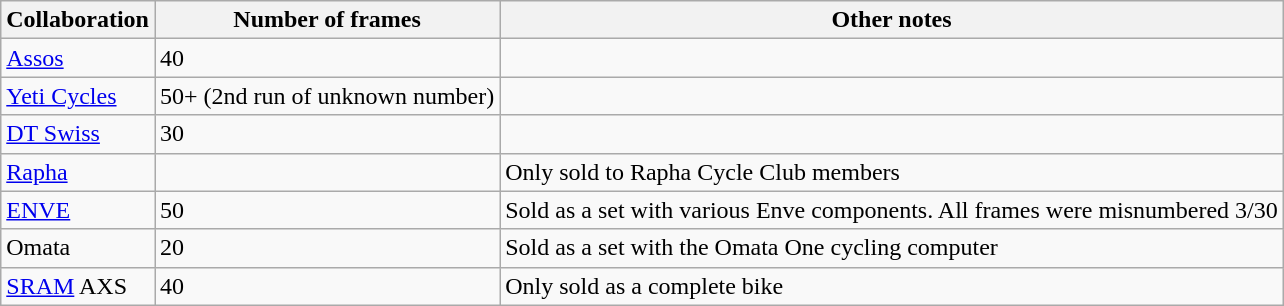<table class="wikitable">
<tr>
<th>Collaboration</th>
<th>Number of frames</th>
<th>Other notes</th>
</tr>
<tr>
<td><a href='#'>Assos</a></td>
<td>40</td>
<td></td>
</tr>
<tr>
<td><a href='#'>Yeti Cycles</a></td>
<td>50+ (2nd run of unknown number)</td>
<td></td>
</tr>
<tr>
<td><a href='#'>DT Swiss</a></td>
<td>30</td>
<td></td>
</tr>
<tr>
<td><a href='#'>Rapha</a></td>
<td></td>
<td>Only sold to Rapha Cycle Club members</td>
</tr>
<tr>
<td><a href='#'>ENVE</a></td>
<td>50</td>
<td>Sold as a set with various Enve components. All frames were misnumbered 3/30</td>
</tr>
<tr>
<td>Omata</td>
<td>20</td>
<td>Sold as a set with the Omata One cycling computer</td>
</tr>
<tr>
<td><a href='#'>SRAM</a> AXS</td>
<td>40</td>
<td>Only sold as a complete bike</td>
</tr>
</table>
